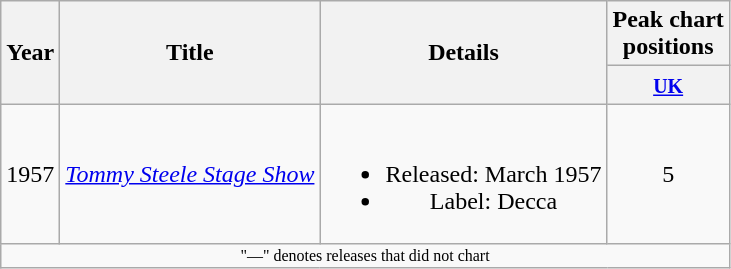<table class="wikitable" style="text-align:center">
<tr>
<th rowspan="2">Year</th>
<th rowspan="2">Title</th>
<th rowspan="2">Details</th>
<th>Peak chart<br>positions</th>
</tr>
<tr>
<th><small><a href='#'>UK</a></small><br></th>
</tr>
<tr>
<td>1957</td>
<td align="left"><em><a href='#'>Tommy Steele Stage Show</a></em></td>
<td><br><ul><li>Released: March 1957</li><li>Label: Decca</li></ul></td>
<td>5</td>
</tr>
<tr>
<td colspan="4" style="font-size:8pt">"—" denotes releases that did not chart</td>
</tr>
</table>
